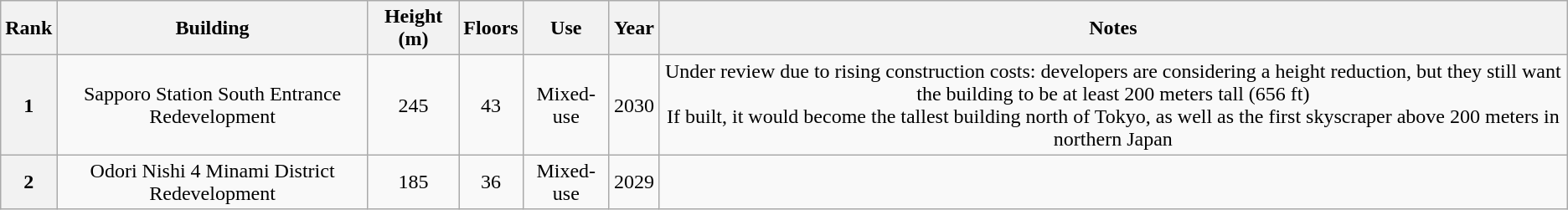<table class="sortable wikitable" style="text-align:center">
<tr>
<th>Rank</th>
<th>Building</th>
<th>Height (m)</th>
<th>Floors</th>
<th>Use</th>
<th>Year</th>
<th class="unsortable">Notes</th>
</tr>
<tr>
<th>1</th>
<td>Sapporo Station South Entrance Redevelopment</td>
<td>245</td>
<td>43</td>
<td>Mixed-use</td>
<td>2030</td>
<td>Under review due to rising construction costs: developers are considering a height reduction, but they still want the building to be at least 200 meters tall (656 ft)<br>If built, it would become the tallest building north of Tokyo, as well as the first skyscraper above 200 meters in northern Japan</td>
</tr>
<tr>
<th>2</th>
<td>Odori Nishi 4 Minami District Redevelopment</td>
<td>185</td>
<td>36</td>
<td>Mixed-use</td>
<td>2029</td>
<td></td>
</tr>
</table>
